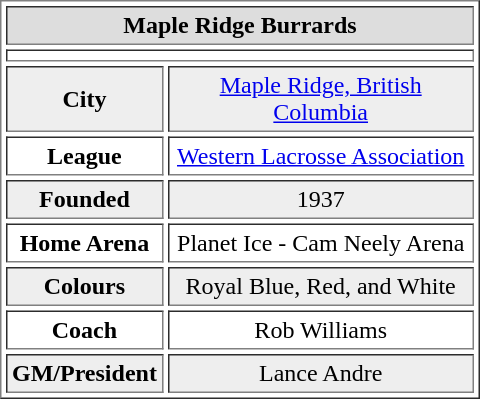<table border=1 align=right cellpadding=3 cellspacing=3 width=320 style = "margin-left: 0.5em">
<tr align="center" bgcolor="#dddddd">
<td colspan=2><strong>Maple Ridge Burrards</strong></td>
</tr>
<tr align="center">
<td colspan=2></td>
</tr>
<tr align="center" bgcolor="#eeeeee">
<td><strong>City</strong></td>
<td><a href='#'>Maple Ridge, British Columbia</a></td>
</tr>
<tr align="center">
<td><strong>League</strong></td>
<td><a href='#'>Western Lacrosse Association</a></td>
</tr>
<tr align="center"  bgcolor="#eeeeee">
<td><strong>Founded</strong></td>
<td>1937</td>
</tr>
<tr align="center">
<td><strong>Home Arena</strong></td>
<td>Planet Ice - Cam Neely Arena</td>
</tr>
<tr align="center" bgcolor="#eeeeee">
<td><strong>Colours</strong></td>
<td>Royal Blue, Red, and White</td>
</tr>
<tr align="center">
<td><strong>Coach</strong></td>
<td>Rob Williams</td>
</tr>
<tr align="center" bgcolor="#eeeeee">
<td><strong>GM/President</strong></td>
<td>Lance Andre</td>
</tr>
</table>
